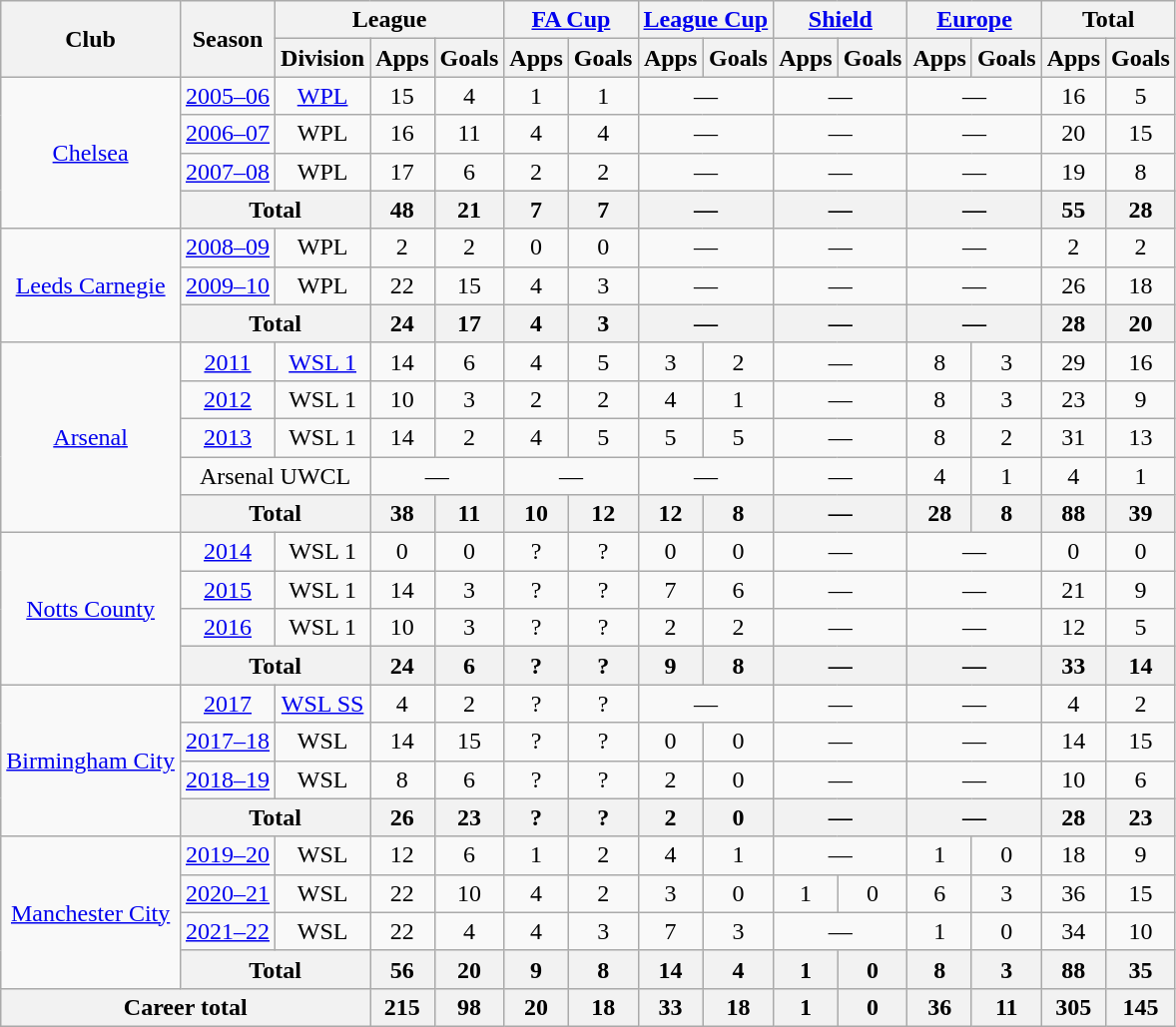<table class="wikitable" style="text-align:center">
<tr>
<th rowspan="2">Club</th>
<th rowspan="2">Season</th>
<th colspan="3">League</th>
<th colspan="2"><a href='#'>FA Cup</a></th>
<th colspan="2"><a href='#'>League Cup</a></th>
<th colspan="2"><a href='#'>Shield</a></th>
<th colspan="2"><a href='#'>Europe</a></th>
<th colspan="2">Total</th>
</tr>
<tr>
<th>Division</th>
<th>Apps</th>
<th>Goals</th>
<th>Apps</th>
<th>Goals</th>
<th>Apps</th>
<th>Goals</th>
<th>Apps</th>
<th>Goals</th>
<th>Apps</th>
<th>Goals</th>
<th>Apps</th>
<th>Goals</th>
</tr>
<tr>
<td rowspan="4"><a href='#'>Chelsea</a></td>
<td><a href='#'>2005–06</a></td>
<td><a href='#'>WPL</a></td>
<td>15</td>
<td>4</td>
<td>1</td>
<td>1</td>
<td colspan="2">—</td>
<td colspan="2">—</td>
<td colspan="2">—</td>
<td>16</td>
<td>5</td>
</tr>
<tr>
<td><a href='#'>2006–07</a></td>
<td>WPL</td>
<td>16</td>
<td>11</td>
<td>4</td>
<td>4</td>
<td colspan="2">—</td>
<td colspan="2">—</td>
<td colspan="2">—</td>
<td>20</td>
<td>15</td>
</tr>
<tr>
<td><a href='#'>2007–08</a></td>
<td>WPL</td>
<td>17</td>
<td>6</td>
<td>2</td>
<td>2</td>
<td colspan="2">—</td>
<td colspan="2">—</td>
<td colspan="2">—</td>
<td>19</td>
<td>8</td>
</tr>
<tr>
<th colspan="2">Total</th>
<th>48</th>
<th>21</th>
<th>7</th>
<th>7</th>
<th colspan="2">—</th>
<th colspan="2">—</th>
<th colspan="2">—</th>
<th>55</th>
<th>28</th>
</tr>
<tr>
<td rowspan="3"><a href='#'>Leeds Carnegie</a></td>
<td><a href='#'>2008–09</a></td>
<td>WPL</td>
<td>2</td>
<td>2</td>
<td>0</td>
<td>0</td>
<td colspan="2">—</td>
<td colspan="2">—</td>
<td colspan="2">—</td>
<td>2</td>
<td>2</td>
</tr>
<tr>
<td><a href='#'>2009–10</a></td>
<td>WPL</td>
<td>22</td>
<td>15</td>
<td>4</td>
<td>3</td>
<td colspan="2">—</td>
<td colspan="2">—</td>
<td colspan="2">—</td>
<td>26</td>
<td>18</td>
</tr>
<tr>
<th colspan="2">Total</th>
<th>24</th>
<th>17</th>
<th>4</th>
<th>3</th>
<th colspan="2">—</th>
<th colspan="2">—</th>
<th colspan="2">—</th>
<th>28</th>
<th>20</th>
</tr>
<tr>
<td rowspan="5"><a href='#'>Arsenal</a></td>
<td><a href='#'>2011</a></td>
<td><a href='#'>WSL 1</a></td>
<td>14</td>
<td>6</td>
<td>4</td>
<td>5</td>
<td>3</td>
<td>2</td>
<td colspan="2">—</td>
<td>8</td>
<td>3</td>
<td>29</td>
<td>16</td>
</tr>
<tr>
<td><a href='#'>2012</a></td>
<td>WSL 1</td>
<td>10</td>
<td>3</td>
<td>2</td>
<td>2</td>
<td>4</td>
<td>1</td>
<td colspan="2">—</td>
<td>8</td>
<td>3</td>
<td>23</td>
<td>9</td>
</tr>
<tr>
<td><a href='#'>2013</a></td>
<td>WSL 1</td>
<td>14</td>
<td>2</td>
<td>4</td>
<td>5</td>
<td>5</td>
<td>5</td>
<td colspan="2">—</td>
<td>8</td>
<td>2</td>
<td>31</td>
<td>13</td>
</tr>
<tr>
<td colspan="2">Arsenal UWCL</td>
<td colspan="2">—</td>
<td colspan="2">—</td>
<td colspan="2">—</td>
<td colspan="2">—</td>
<td>4</td>
<td>1</td>
<td>4</td>
<td>1</td>
</tr>
<tr>
<th colspan="2">Total</th>
<th>38</th>
<th>11</th>
<th>10</th>
<th>12</th>
<th>12</th>
<th>8</th>
<th colspan="2">—</th>
<th>28</th>
<th>8</th>
<th>88</th>
<th>39</th>
</tr>
<tr>
<td rowspan="4"><a href='#'>Notts County</a></td>
<td><a href='#'>2014</a></td>
<td>WSL 1</td>
<td>0</td>
<td>0</td>
<td>?</td>
<td>?</td>
<td>0</td>
<td>0</td>
<td colspan="2">—</td>
<td colspan="2">—</td>
<td>0</td>
<td>0</td>
</tr>
<tr>
<td><a href='#'>2015</a></td>
<td>WSL 1</td>
<td>14</td>
<td>3</td>
<td>?</td>
<td>?</td>
<td>7</td>
<td>6</td>
<td colspan="2">—</td>
<td colspan="2">—</td>
<td>21</td>
<td>9</td>
</tr>
<tr>
<td><a href='#'>2016</a></td>
<td>WSL 1</td>
<td>10</td>
<td>3</td>
<td>?</td>
<td>?</td>
<td>2</td>
<td>2</td>
<td colspan="2">—</td>
<td colspan="2">—</td>
<td>12</td>
<td>5</td>
</tr>
<tr>
<th colspan="2">Total</th>
<th>24</th>
<th>6</th>
<th>?</th>
<th>?</th>
<th>9</th>
<th>8</th>
<th colspan="2">—</th>
<th colspan="2">—</th>
<th>33</th>
<th>14</th>
</tr>
<tr>
<td rowspan="4"><a href='#'>Birmingham City</a></td>
<td><a href='#'>2017</a></td>
<td><a href='#'>WSL SS</a></td>
<td>4</td>
<td>2</td>
<td>?</td>
<td>?</td>
<td colspan="2">—</td>
<td colspan="2">—</td>
<td colspan="2">—</td>
<td>4</td>
<td>2</td>
</tr>
<tr>
<td><a href='#'>2017–18</a></td>
<td>WSL</td>
<td>14</td>
<td>15</td>
<td>?</td>
<td>?</td>
<td>0</td>
<td>0</td>
<td colspan="2">—</td>
<td colspan="2">—</td>
<td>14</td>
<td>15</td>
</tr>
<tr>
<td><a href='#'>2018–19</a></td>
<td>WSL</td>
<td>8</td>
<td>6</td>
<td>?</td>
<td>?</td>
<td>2</td>
<td>0</td>
<td colspan="2">—</td>
<td colspan="2">—</td>
<td>10</td>
<td>6</td>
</tr>
<tr>
<th colspan="2">Total</th>
<th>26</th>
<th>23</th>
<th>?</th>
<th>?</th>
<th>2</th>
<th>0</th>
<th colspan="2">—</th>
<th colspan="2">—</th>
<th>28</th>
<th>23</th>
</tr>
<tr>
<td rowspan="4"><a href='#'>Manchester City</a></td>
<td><a href='#'>2019–20</a></td>
<td>WSL</td>
<td>12</td>
<td>6</td>
<td>1</td>
<td>2</td>
<td>4</td>
<td>1</td>
<td colspan="2">—</td>
<td>1</td>
<td>0</td>
<td>18</td>
<td>9</td>
</tr>
<tr>
<td><a href='#'>2020–21</a></td>
<td>WSL</td>
<td>22</td>
<td>10</td>
<td>4</td>
<td>2</td>
<td>3</td>
<td>0</td>
<td>1</td>
<td>0</td>
<td>6</td>
<td>3</td>
<td>36</td>
<td>15</td>
</tr>
<tr>
<td><a href='#'>2021–22</a></td>
<td>WSL</td>
<td>22</td>
<td>4</td>
<td>4</td>
<td>3</td>
<td>7</td>
<td>3</td>
<td colspan="2">—</td>
<td>1</td>
<td>0</td>
<td>34</td>
<td>10</td>
</tr>
<tr>
<th colspan="2">Total</th>
<th>56</th>
<th>20</th>
<th>9</th>
<th>8</th>
<th>14</th>
<th>4</th>
<th>1</th>
<th>0</th>
<th>8</th>
<th>3</th>
<th>88</th>
<th>35</th>
</tr>
<tr>
<th colspan="3">Career total</th>
<th>215</th>
<th>98</th>
<th>20</th>
<th>18</th>
<th>33</th>
<th>18</th>
<th>1</th>
<th>0</th>
<th>36</th>
<th>11</th>
<th>305</th>
<th>145</th>
</tr>
</table>
